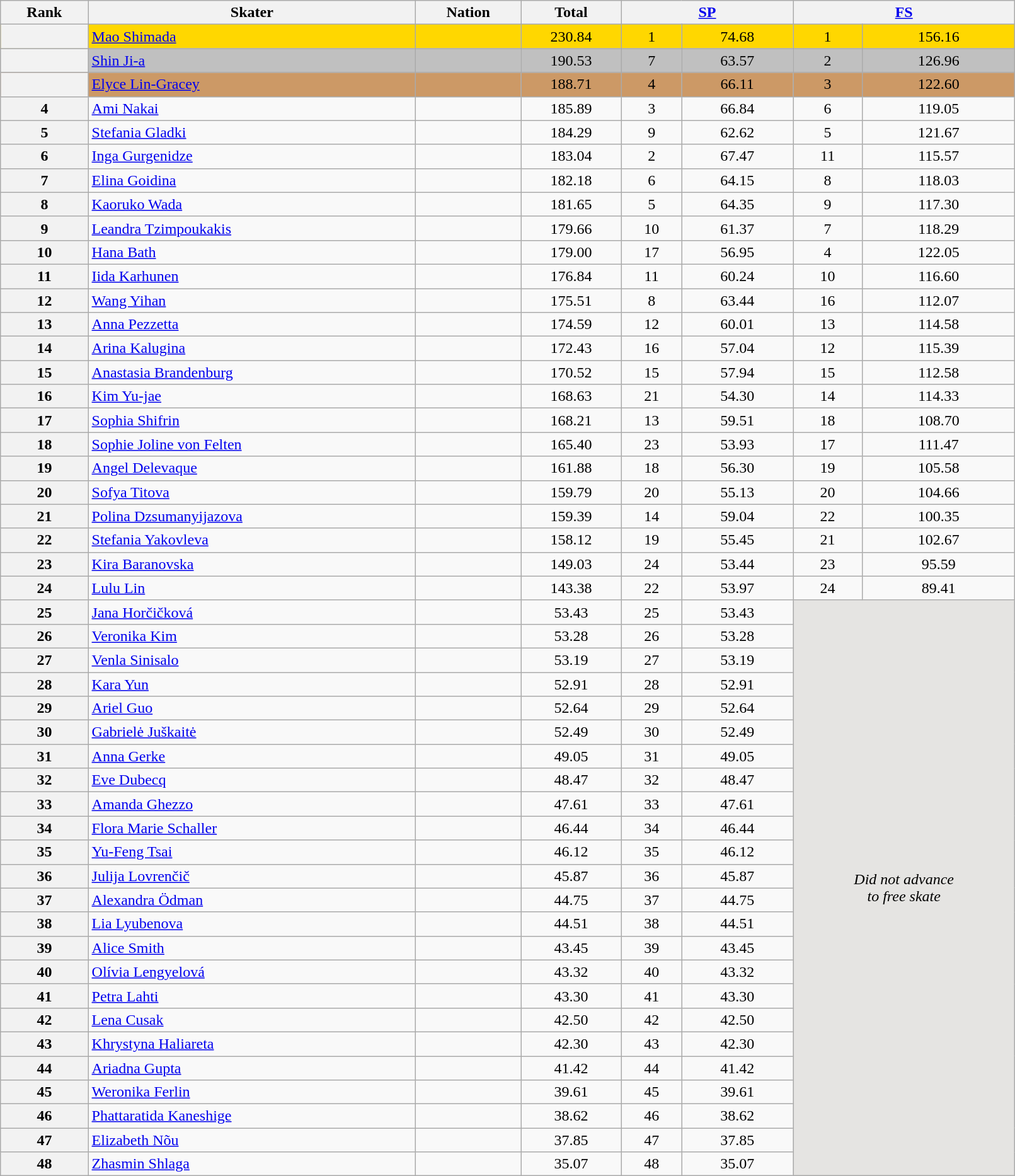<table class="wikitable sortable" style="text-align:center; width:85%">
<tr>
<th scope="col">Rank</th>
<th scope="col">Skater</th>
<th scope="col">Nation</th>
<th scope="col">Total</th>
<th colspan="2" width="80px"><a href='#'>SP</a></th>
<th colspan="2" width="80px"><a href='#'>FS</a></th>
</tr>
<tr bgcolor="gold">
<th scope="row"></th>
<td align="left"><a href='#'>Mao Shimada</a></td>
<td align="left"></td>
<td>230.84</td>
<td>1</td>
<td>74.68</td>
<td>1</td>
<td>156.16</td>
</tr>
<tr bgcolor="silver">
<th scope="row"></th>
<td align="left"><a href='#'>Shin Ji-a</a></td>
<td align="left"></td>
<td>190.53</td>
<td>7</td>
<td>63.57</td>
<td>2</td>
<td>126.96</td>
</tr>
<tr bgcolor="#cc9966">
<th scope="row"></th>
<td align="left"><a href='#'>Elyce Lin-Gracey</a></td>
<td align="left"></td>
<td>188.71</td>
<td>4</td>
<td>66.11</td>
<td>3</td>
<td>122.60</td>
</tr>
<tr>
<th scope="row">4</th>
<td align="left"><a href='#'>Ami Nakai</a></td>
<td align="left"></td>
<td>185.89</td>
<td>3</td>
<td>66.84</td>
<td>6</td>
<td>119.05</td>
</tr>
<tr>
<th scope="row">5</th>
<td align="left"><a href='#'>Stefania Gladki</a></td>
<td align="left"></td>
<td>184.29</td>
<td>9</td>
<td>62.62</td>
<td>5</td>
<td>121.67</td>
</tr>
<tr>
<th scope="row">6</th>
<td align="left"><a href='#'>Inga Gurgenidze</a></td>
<td align="left"></td>
<td>183.04</td>
<td>2</td>
<td>67.47</td>
<td>11</td>
<td>115.57</td>
</tr>
<tr>
<th scope="row">7</th>
<td align="left"><a href='#'>Elina Goidina</a></td>
<td align="left"></td>
<td>182.18</td>
<td>6</td>
<td>64.15</td>
<td>8</td>
<td>118.03</td>
</tr>
<tr>
<th scope="row">8</th>
<td align="left"><a href='#'>Kaoruko Wada</a></td>
<td align="left"></td>
<td>181.65</td>
<td>5</td>
<td>64.35</td>
<td>9</td>
<td>117.30</td>
</tr>
<tr>
<th scope="row">9</th>
<td align="left"><a href='#'>Leandra Tzimpoukakis</a></td>
<td align="left"></td>
<td>179.66</td>
<td>10</td>
<td>61.37</td>
<td>7</td>
<td>118.29</td>
</tr>
<tr>
<th scope="row">10</th>
<td align="left"><a href='#'>Hana Bath</a></td>
<td align="left"></td>
<td>179.00</td>
<td>17</td>
<td>56.95</td>
<td>4</td>
<td>122.05</td>
</tr>
<tr>
<th scope="row">11</th>
<td align="left"><a href='#'>Iida Karhunen</a></td>
<td align="left"></td>
<td>176.84</td>
<td>11</td>
<td>60.24</td>
<td>10</td>
<td>116.60</td>
</tr>
<tr>
<th scope="row">12</th>
<td align="left"><a href='#'>Wang Yihan</a></td>
<td align="left"></td>
<td>175.51</td>
<td>8</td>
<td>63.44</td>
<td>16</td>
<td>112.07</td>
</tr>
<tr>
<th scope="row">13</th>
<td align="left"><a href='#'>Anna Pezzetta</a></td>
<td align="left"></td>
<td>174.59</td>
<td>12</td>
<td>60.01</td>
<td>13</td>
<td>114.58</td>
</tr>
<tr>
<th scope="row">14</th>
<td align="left"><a href='#'>Arina Kalugina</a></td>
<td align="left"></td>
<td>172.43</td>
<td>16</td>
<td>57.04</td>
<td>12</td>
<td>115.39</td>
</tr>
<tr>
<th scope="row">15</th>
<td align="left"><a href='#'>Anastasia Brandenburg</a></td>
<td align="left"></td>
<td>170.52</td>
<td>15</td>
<td>57.94</td>
<td>15</td>
<td>112.58</td>
</tr>
<tr>
<th scope="row">16</th>
<td align="left"><a href='#'>Kim Yu-jae</a></td>
<td align="left"></td>
<td>168.63</td>
<td>21</td>
<td>54.30</td>
<td>14</td>
<td>114.33</td>
</tr>
<tr>
<th scope="row">17</th>
<td align="left"><a href='#'>Sophia Shifrin</a></td>
<td align="left"></td>
<td>168.21</td>
<td>13</td>
<td>59.51</td>
<td>18</td>
<td>108.70</td>
</tr>
<tr>
<th scope="row">18</th>
<td align="left"><a href='#'>Sophie Joline von Felten</a></td>
<td align="left"></td>
<td>165.40</td>
<td>23</td>
<td>53.93</td>
<td>17</td>
<td>111.47</td>
</tr>
<tr>
<th scope="row">19</th>
<td align="left"><a href='#'>Angel Delevaque</a></td>
<td align="left"></td>
<td>161.88</td>
<td>18</td>
<td>56.30</td>
<td>19</td>
<td>105.58</td>
</tr>
<tr>
<th scope="row">20</th>
<td align="left"><a href='#'>Sofya Titova</a></td>
<td align="left"></td>
<td>159.79</td>
<td>20</td>
<td>55.13</td>
<td>20</td>
<td>104.66</td>
</tr>
<tr>
<th scope="row">21</th>
<td align="left"><a href='#'>Polina Dzsumanyijazova</a></td>
<td align="left"></td>
<td>159.39</td>
<td>14</td>
<td>59.04</td>
<td>22</td>
<td>100.35</td>
</tr>
<tr>
<th scope="row">22</th>
<td align="left"><a href='#'>Stefania Yakovleva</a></td>
<td align="left"></td>
<td>158.12</td>
<td>19</td>
<td>55.45</td>
<td>21</td>
<td>102.67</td>
</tr>
<tr>
<th scope="row">23</th>
<td align="left"><a href='#'>Kira Baranovska</a></td>
<td align="left"></td>
<td>149.03</td>
<td>24</td>
<td>53.44</td>
<td>23</td>
<td>95.59</td>
</tr>
<tr>
<th scope="row">24</th>
<td align="left"><a href='#'>Lulu Lin</a></td>
<td align="left"></td>
<td>143.38</td>
<td>22</td>
<td>53.97</td>
<td>24</td>
<td>89.41</td>
</tr>
<tr>
<th scope="row">25</th>
<td align="left"><a href='#'>Jana Horčičková</a></td>
<td align="left"></td>
<td>53.43</td>
<td>25</td>
<td>53.43</td>
<td colspan="2" rowspan="24" bgcolor="e5e4e2"><em>Did not advance<br>to free skate</em></td>
</tr>
<tr>
<th scope="row">26</th>
<td align="left"><a href='#'>Veronika Kim</a></td>
<td align="left"></td>
<td>53.28</td>
<td>26</td>
<td>53.28</td>
</tr>
<tr>
<th scope="row">27</th>
<td align="left"><a href='#'>Venla Sinisalo</a></td>
<td align="left"></td>
<td>53.19</td>
<td>27</td>
<td>53.19</td>
</tr>
<tr>
<th scope="row">28</th>
<td align="left"><a href='#'>Kara Yun</a></td>
<td align="left"></td>
<td>52.91</td>
<td>28</td>
<td>52.91</td>
</tr>
<tr>
<th scope="row">29</th>
<td align="left"><a href='#'>Ariel Guo</a></td>
<td align="left"></td>
<td>52.64</td>
<td>29</td>
<td>52.64</td>
</tr>
<tr>
<th scope="row">30</th>
<td align="left"><a href='#'>Gabrielė Juškaitė</a></td>
<td align="left"></td>
<td>52.49</td>
<td>30</td>
<td>52.49</td>
</tr>
<tr>
<th scope="row">31</th>
<td align="left"><a href='#'>Anna Gerke</a></td>
<td align="left"></td>
<td>49.05</td>
<td>31</td>
<td>49.05</td>
</tr>
<tr>
<th scope="row">32</th>
<td align="left"><a href='#'>Eve Dubecq</a></td>
<td align="left"></td>
<td>48.47</td>
<td>32</td>
<td>48.47</td>
</tr>
<tr>
<th scope="row">33</th>
<td align="left"><a href='#'>Amanda Ghezzo</a></td>
<td align="left"></td>
<td>47.61</td>
<td>33</td>
<td>47.61</td>
</tr>
<tr>
<th scope="row">34</th>
<td align="left"><a href='#'>Flora Marie Schaller</a></td>
<td align="left"></td>
<td>46.44</td>
<td>34</td>
<td>46.44</td>
</tr>
<tr>
<th scope="row">35</th>
<td align="left"><a href='#'>Yu-Feng Tsai</a></td>
<td align="left"></td>
<td>46.12</td>
<td>35</td>
<td>46.12</td>
</tr>
<tr>
<th scope="row">36</th>
<td align="left"><a href='#'>Julija Lovrenčič</a></td>
<td align="left"></td>
<td>45.87</td>
<td>36</td>
<td>45.87</td>
</tr>
<tr>
<th scope="row">37</th>
<td align="left"><a href='#'>Alexandra Ödman</a></td>
<td align="left"></td>
<td>44.75</td>
<td>37</td>
<td>44.75</td>
</tr>
<tr>
<th scope="row">38</th>
<td align="left"><a href='#'>Lia Lyubenova</a></td>
<td align="left"></td>
<td>44.51</td>
<td>38</td>
<td>44.51</td>
</tr>
<tr>
<th scope="row">39</th>
<td align="left"><a href='#'>Alice Smith</a></td>
<td align="left"></td>
<td>43.45</td>
<td>39</td>
<td>43.45</td>
</tr>
<tr>
<th scope="row">40</th>
<td align="left"><a href='#'>Olívia Lengyelová</a></td>
<td align="left"></td>
<td>43.32</td>
<td>40</td>
<td>43.32</td>
</tr>
<tr>
<th scope="row">41</th>
<td align="left"><a href='#'>Petra Lahti</a></td>
<td align="left"></td>
<td>43.30</td>
<td>41</td>
<td>43.30</td>
</tr>
<tr>
<th scope="row">42</th>
<td align="left"><a href='#'>Lena Cusak</a></td>
<td align="left"></td>
<td>42.50</td>
<td>42</td>
<td>42.50</td>
</tr>
<tr>
<th scope="row">43</th>
<td align="left"><a href='#'>Khrystyna Haliareta</a></td>
<td align="left"></td>
<td>42.30</td>
<td>43</td>
<td>42.30</td>
</tr>
<tr>
<th scope="row">44</th>
<td align="left"><a href='#'>Ariadna Gupta</a></td>
<td align="left"></td>
<td>41.42</td>
<td>44</td>
<td>41.42</td>
</tr>
<tr>
<th scope="row">45</th>
<td align="left"><a href='#'>Weronika Ferlin</a></td>
<td align="left"></td>
<td>39.61</td>
<td>45</td>
<td>39.61</td>
</tr>
<tr>
<th scope="row">46</th>
<td align="left"><a href='#'>Phattaratida Kaneshige</a></td>
<td align="left"></td>
<td>38.62</td>
<td>46</td>
<td>38.62</td>
</tr>
<tr>
<th scope="row">47</th>
<td align="left"><a href='#'>Elizabeth Nõu</a></td>
<td align="left"></td>
<td>37.85</td>
<td>47</td>
<td>37.85</td>
</tr>
<tr>
<th scope="row">48</th>
<td align="left"><a href='#'>Zhasmin Shlaga</a></td>
<td align="left"></td>
<td>35.07</td>
<td>48</td>
<td>35.07</td>
</tr>
</table>
